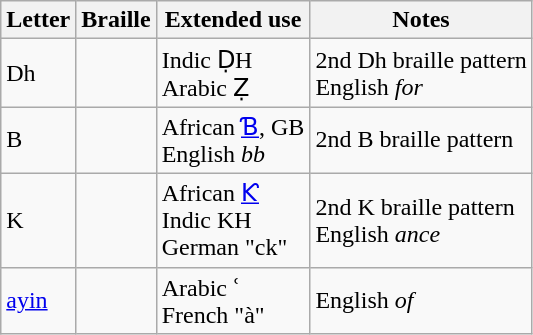<table class="wikitable">
<tr>
<th>Letter</th>
<th>Braille</th>
<th>Extended use</th>
<th>Notes</th>
</tr>
<tr>
<td>Dh</td>
<td></td>
<td>Indic ḌH<br>Arabic Ẓ</td>
<td>2nd Dh braille pattern<br>English <em>for</em></td>
</tr>
<tr>
<td>B</td>
<td></td>
<td>African <a href='#'>Ɓ</a>, GB<br>English <em>bb</em></td>
<td>2nd B braille pattern</td>
</tr>
<tr>
<td>K</td>
<td></td>
<td>African <a href='#'>Ƙ</a><br>Indic KH<br>German "ck"</td>
<td>2nd K braille pattern<br>English <em>ance</em></td>
</tr>
<tr>
<td><a href='#'>ayin</a></td>
<td></td>
<td>Arabic ʿ<br>French "à"</td>
<td>English <em>of</em></td>
</tr>
</table>
